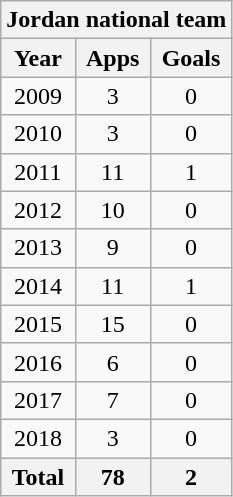<table class="wikitable" style="text-align:center">
<tr>
<th colspan=3>Jordan national team</th>
</tr>
<tr>
<th>Year</th>
<th>Apps</th>
<th>Goals</th>
</tr>
<tr>
<td>2009</td>
<td>3</td>
<td>0</td>
</tr>
<tr>
<td>2010</td>
<td>3</td>
<td>0</td>
</tr>
<tr>
<td>2011</td>
<td>11</td>
<td>1</td>
</tr>
<tr>
<td>2012</td>
<td>10</td>
<td>0</td>
</tr>
<tr>
<td>2013</td>
<td>9</td>
<td>0</td>
</tr>
<tr>
<td>2014</td>
<td>11</td>
<td>1</td>
</tr>
<tr>
<td>2015</td>
<td>15</td>
<td>0</td>
</tr>
<tr>
<td>2016</td>
<td>6</td>
<td>0</td>
</tr>
<tr>
<td>2017</td>
<td>7</td>
<td>0</td>
</tr>
<tr>
<td>2018</td>
<td>3</td>
<td>0</td>
</tr>
<tr>
<th>Total</th>
<th>78</th>
<th>2</th>
</tr>
</table>
